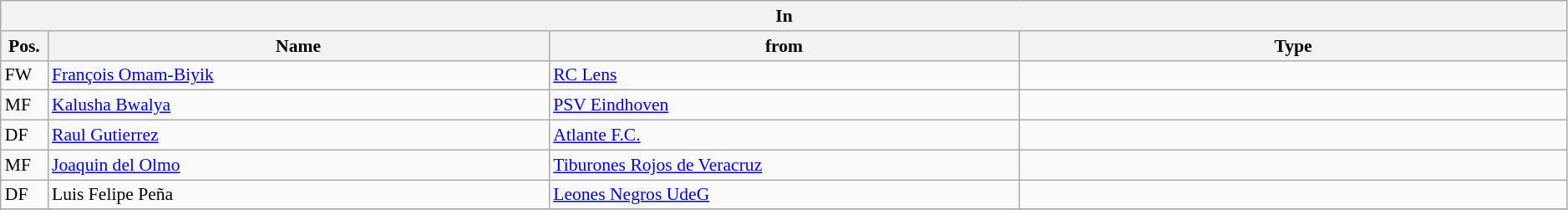<table class="wikitable" style="font-size:90%;width:99%;">
<tr>
<th colspan="4">In</th>
</tr>
<tr>
<th width=3%>Pos.</th>
<th width=32%>Name</th>
<th width=30%>from</th>
<th width=35%>Type</th>
</tr>
<tr>
<td>FW</td>
<td><a href='#'>François Omam-Biyik</a></td>
<td><a href='#'>RC Lens</a></td>
<td></td>
</tr>
<tr>
<td>MF</td>
<td><a href='#'>Kalusha Bwalya</a></td>
<td><a href='#'>PSV Eindhoven</a></td>
<td></td>
</tr>
<tr>
<td>DF</td>
<td><a href='#'>Raul Gutierrez</a></td>
<td><a href='#'>Atlante F.C.</a></td>
<td></td>
</tr>
<tr>
<td>MF</td>
<td><a href='#'>Joaquin del Olmo</a></td>
<td><a href='#'>Tiburones Rojos de Veracruz</a></td>
<td></td>
</tr>
<tr>
<td>DF</td>
<td>Luis Felipe Peña</td>
<td><a href='#'>Leones Negros UdeG</a></td>
<td></td>
</tr>
<tr>
</tr>
</table>
